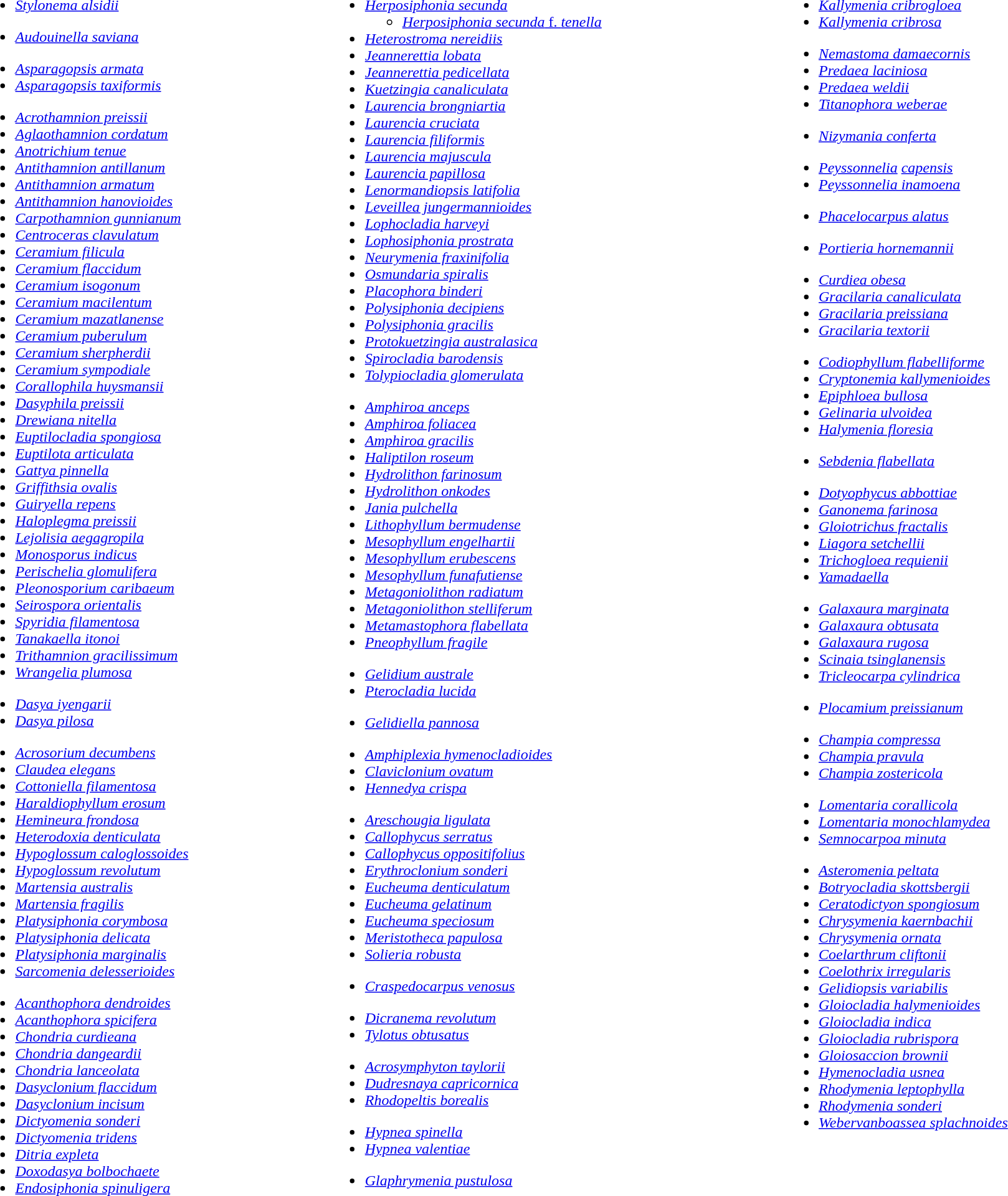<table width="100%">
<tr valign="top">
<td><br><ul><li><em><a href='#'>Stylonema alsidii</a></em></li></ul><ul><li><em><a href='#'>Audouinella saviana</a></em></li></ul><ul><li><em><a href='#'>Asparagopsis armata</a></em></li><li><em><a href='#'>Asparagopsis taxiformis</a></em></li></ul><ul><li><em><a href='#'>Acrothamnion preissii</a></em></li><li><em><a href='#'>Aglaothamnion cordatum</a></em></li><li><em><a href='#'>Anotrichium tenue</a></em></li><li><em><a href='#'>Antithamnion antillanum</a></em></li><li><em><a href='#'>Antithamnion armatum</a></em></li><li><em><a href='#'>Antithamnion hanovioides</a></em></li><li><em><a href='#'>Carpothamnion gunnianum</a></em></li><li><em><a href='#'>Centroceras clavulatum</a></em></li><li><em><a href='#'>Ceramium filicula</a></em></li><li><em><a href='#'>Ceramium flaccidum</a></em></li><li><em><a href='#'>Ceramium isogonum</a></em></li><li><em><a href='#'>Ceramium macilentum</a></em></li><li><em><a href='#'>Ceramium mazatlanense</a></em></li><li><em><a href='#'>Ceramium puberulum</a></em></li><li><em><a href='#'>Ceramium sherpherdii</a></em></li><li><em><a href='#'>Ceramium sympodiale</a></em></li><li><em><a href='#'>Corallophila huysmansii</a></em></li><li><em><a href='#'>Dasyphila preissii</a></em></li><li><em><a href='#'>Drewiana nitella</a></em></li><li><em><a href='#'>Euptilocladia spongiosa</a></em></li><li><em><a href='#'>Euptilota articulata</a></em></li><li><em><a href='#'>Gattya pinnella</a></em></li><li><em><a href='#'>Griffithsia ovalis</a></em></li><li><em><a href='#'>Guiryella repens</a></em></li><li><em><a href='#'>Haloplegma preissii</a></em></li><li><em><a href='#'>Lejolisia aegagropila</a></em></li><li><em><a href='#'>Monosporus indicus</a></em></li><li><em><a href='#'>Perischelia glomulifera</a></em></li><li><em><a href='#'>Pleonosporium caribaeum</a></em></li><li><em><a href='#'>Seirospora orientalis</a></em></li><li><em><a href='#'>Spyridia filamentosa</a></em></li><li><em><a href='#'>Tanakaella itonoi</a></em></li><li><em><a href='#'>Trithamnion gracilissimum</a></em></li><li><em><a href='#'>Wrangelia plumosa</a></em></li></ul><ul><li><em><a href='#'>Dasya iyengarii</a></em></li><li><em><a href='#'>Dasya pilosa</a></em></li></ul><ul><li><em><a href='#'>Acrosorium decumbens</a></em></li><li><em><a href='#'>Claudea elegans</a></em></li><li><em><a href='#'>Cottoniella filamentosa</a></em></li><li><em><a href='#'>Haraldiophyllum erosum</a></em></li><li><em><a href='#'>Hemineura frondosa</a></em></li><li><em><a href='#'>Heterodoxia denticulata</a></em></li><li><em><a href='#'>Hypoglossum caloglossoides</a></em></li><li><em><a href='#'>Hypoglossum revolutum</a></em></li><li><em><a href='#'>Martensia australis</a></em></li><li><em><a href='#'>Martensia fragilis</a></em></li><li><em><a href='#'>Platysiphonia corymbosa</a></em></li><li><em><a href='#'>Platysiphonia delicata</a></em></li><li><em><a href='#'>Platysiphonia marginalis</a></em></li><li><em><a href='#'>Sarcomenia delesserioides</a></em></li></ul><ul><li><em><a href='#'>Acanthophora dendroides</a></em></li><li><em><a href='#'>Acanthophora spicifera</a></em></li><li><em><a href='#'>Chondria curdieana</a></em></li><li><em><a href='#'>Chondria dangeardii</a></em></li><li><em><a href='#'>Chondria lanceolata</a></em></li><li><em><a href='#'>Dasyclonium flaccidum</a></em></li><li><em><a href='#'>Dasyclonium incisum</a></em></li><li><em><a href='#'>Dictyomenia sonderi</a></em></li><li><em><a href='#'>Dictyomenia tridens</a></em></li><li><em><a href='#'>Ditria expleta</a></em></li><li><em><a href='#'>Doxodasya bolbochaete</a></em></li><li><em><a href='#'>Endosiphonia spinuligera</a></em></li></ul></td>
<td><br><ul><li><em><a href='#'>Herposiphonia secunda</a></em><ul><li><a href='#'><em>Herposiphonia secunda</em> f. <em>tenella</em></a></li></ul></li><li><em><a href='#'>Heterostroma nereidiis</a></em></li><li><em><a href='#'>Jeannerettia lobata</a></em></li><li><em><a href='#'>Jeannerettia pedicellata</a></em></li><li><em><a href='#'>Kuetzingia canaliculata</a></em></li><li><em><a href='#'>Laurencia brongniartia</a></em></li><li><em><a href='#'>Laurencia cruciata</a></em></li><li><em><a href='#'>Laurencia filiformis</a></em></li><li><em><a href='#'>Laurencia majuscula</a></em></li><li><em><a href='#'>Laurencia papillosa</a></em></li><li><em><a href='#'>Lenormandiopsis latifolia</a></em></li><li><em><a href='#'>Leveillea jungermannioides</a></em></li><li><em><a href='#'>Lophocladia harveyi</a></em></li><li><em><a href='#'>Lophosiphonia prostrata</a></em></li><li><em><a href='#'>Neurymenia fraxinifolia</a></em></li><li><em><a href='#'>Osmundaria spiralis</a></em></li><li><em><a href='#'>Placophora binderi</a></em></li><li><em><a href='#'>Polysiphonia decipiens</a></em></li><li><em><a href='#'>Polysiphonia gracilis</a></em></li><li><em><a href='#'>Protokuetzingia australasica</a></em></li><li><em><a href='#'>Spirocladia barodensis</a></em></li><li><em><a href='#'>Tolypiocladia glomerulata</a></em></li></ul><ul><li><em><a href='#'>Amphiroa anceps</a></em></li><li><em><a href='#'>Amphiroa foliacea</a></em></li><li><em><a href='#'>Amphiroa gracilis</a></em></li><li><em><a href='#'>Haliptilon roseum</a></em></li><li><em><a href='#'>Hydrolithon farinosum</a></em></li><li><em><a href='#'>Hydrolithon onkodes</a></em></li><li><em><a href='#'>Jania pulchella</a></em></li><li><em><a href='#'>Lithophyllum bermudense</a></em></li><li><em><a href='#'>Mesophyllum engelhartii</a></em></li><li><em><a href='#'>Mesophyllum erubescens</a></em></li><li><em><a href='#'>Mesophyllum funafutiense</a></em></li><li><em><a href='#'>Metagoniolithon radiatum</a></em></li><li><em><a href='#'>Metagoniolithon stelliferum</a></em></li><li><em><a href='#'>Metamastophora flabellata</a></em></li><li><em><a href='#'>Pneophyllum fragile</a></em></li></ul><ul><li><em><a href='#'>Gelidium australe</a></em></li><li><em><a href='#'>Pterocladia lucida</a></em></li></ul><ul><li><em><a href='#'>Gelidiella pannosa</a></em></li></ul><ul><li><em><a href='#'>Amphiplexia hymenocladioides</a></em></li><li><em><a href='#'>Claviclonium ovatum</a></em></li><li><em><a href='#'>Hennedya crispa</a></em></li></ul><ul><li><em><a href='#'>Areschougia ligulata</a></em></li><li><em><a href='#'>Callophycus serratus</a></em></li><li><em><a href='#'>Callophycus oppositifolius</a></em></li><li><em><a href='#'>Erythroclonium sonderi</a></em></li><li><em><a href='#'>Eucheuma denticulatum</a></em></li><li><em><a href='#'>Eucheuma gelatinum</a></em></li><li><em><a href='#'>Eucheuma speciosum</a></em></li><li><em><a href='#'>Meristotheca papulosa</a></em></li><li><em><a href='#'>Solieria robusta</a></em></li></ul><ul><li><em><a href='#'>Craspedocarpus venosus</a></em></li></ul><ul><li><em><a href='#'>Dicranema revolutum</a></em></li><li><em><a href='#'>Tylotus obtusatus</a></em></li></ul><ul><li><em><a href='#'>Acrosymphyton taylorii</a></em></li><li><em><a href='#'>Dudresnaya capricornica</a></em></li><li><em><a href='#'>Rhodopeltis borealis</a></em></li></ul><ul><li><em><a href='#'>Hypnea spinella</a></em></li><li><em><a href='#'>Hypnea valentiae</a></em></li></ul><ul><li><em><a href='#'>Glaphrymenia pustulosa</a></em></li></ul></td>
<td><br><ul><li><em><a href='#'>Kallymenia cribrogloea</a></em></li><li><em><a href='#'>Kallymenia cribrosa</a></em></li></ul><ul><li><em><a href='#'>Nemastoma damaecornis</a></em></li><li><em><a href='#'>Predaea laciniosa</a></em></li><li><em><a href='#'>Predaea weldii</a></em></li><li><em><a href='#'>Titanophora weberae</a></em></li></ul><ul><li><em><a href='#'>Nizymania conferta</a></em></li></ul><ul><li><em><a href='#'>Peyssonnelia</a> <a href='#'>capensis</a></em></li><li><em><a href='#'>Peyssonnelia inamoena</a></em></li></ul><ul><li><em><a href='#'>Phacelocarpus alatus</a></em></li></ul><ul><li><em><a href='#'>Portieria hornemannii</a></em></li></ul><ul><li><em><a href='#'>Curdiea obesa</a></em></li><li><em><a href='#'>Gracilaria canaliculata</a></em></li><li><em><a href='#'>Gracilaria preissiana</a></em></li><li><em><a href='#'>Gracilaria textorii</a></em></li></ul><ul><li><em><a href='#'>Codiophyllum flabelliforme</a></em></li><li><em><a href='#'>Cryptonemia kallymenioides</a></em></li><li><em><a href='#'>Epiphloea bullosa</a></em></li><li><em><a href='#'>Gelinaria ulvoidea</a></em></li><li><em><a href='#'>Halymenia floresia</a></em></li></ul><ul><li><em><a href='#'>Sebdenia flabellata</a></em></li></ul><ul><li><em><a href='#'>Dotyophycus abbottiae</a></em></li><li><em><a href='#'>Ganonema farinosa</a></em></li><li><em><a href='#'>Gloiotrichus fractalis</a></em></li><li><em><a href='#'>Liagora setchellii</a></em></li><li><em><a href='#'>Trichogloea requienii</a></em></li><li><em><a href='#'>Yamadaella</a></em></li></ul><ul><li><em><a href='#'>Galaxaura marginata</a></em></li><li><em><a href='#'>Galaxaura obtusata</a></em></li><li><em><a href='#'>Galaxaura rugosa</a></em></li><li><em><a href='#'>Scinaia tsinglanensis</a></em></li><li><em><a href='#'>Tricleocarpa cylindrica</a></em></li></ul><ul><li><em><a href='#'>Plocamium preissianum</a></em></li></ul><ul><li><em><a href='#'>Champia compressa</a></em></li><li><em><a href='#'>Champia pravula</a></em></li><li><em><a href='#'>Champia zostericola</a></em></li></ul><ul><li><em><a href='#'>Lomentaria corallicola</a></em></li><li><em><a href='#'>Lomentaria monochlamydea</a></em></li><li><em><a href='#'>Semnocarpoa minuta</a></em></li></ul><ul><li><em><a href='#'>Asteromenia peltata</a></em></li><li><em><a href='#'>Botryocladia skottsbergii</a></em></li><li><em><a href='#'>Ceratodictyon spongiosum</a></em></li><li><em><a href='#'>Chrysymenia kaernbachii</a></em></li><li><em><a href='#'>Chrysymenia ornata</a></em></li><li><em><a href='#'>Coelarthrum cliftonii</a></em></li><li><em><a href='#'>Coelothrix irregularis</a></em></li><li><em><a href='#'>Gelidiopsis variabilis</a></em></li><li><em><a href='#'>Gloiocladia halymenioides</a></em></li><li><em><a href='#'>Gloiocladia indica</a></em></li><li><em><a href='#'>Gloiocladia rubrispora</a></em></li><li><em><a href='#'>Gloiosaccion brownii</a></em></li><li><em><a href='#'>Hymenocladia usnea</a></em></li><li><em><a href='#'>Rhodymenia leptophylla</a></em></li><li><em><a href='#'>Rhodymenia sonderi</a></em></li><li><em><a href='#'>Webervanboassea splachnoides</a></em></li></ul></td>
</tr>
</table>
